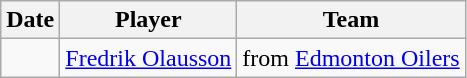<table class="wikitable">
<tr>
<th>Date</th>
<th>Player</th>
<th>Team</th>
</tr>
<tr>
<td></td>
<td><a href='#'>Fredrik Olausson</a></td>
<td>from <a href='#'>Edmonton Oilers</a></td>
</tr>
</table>
